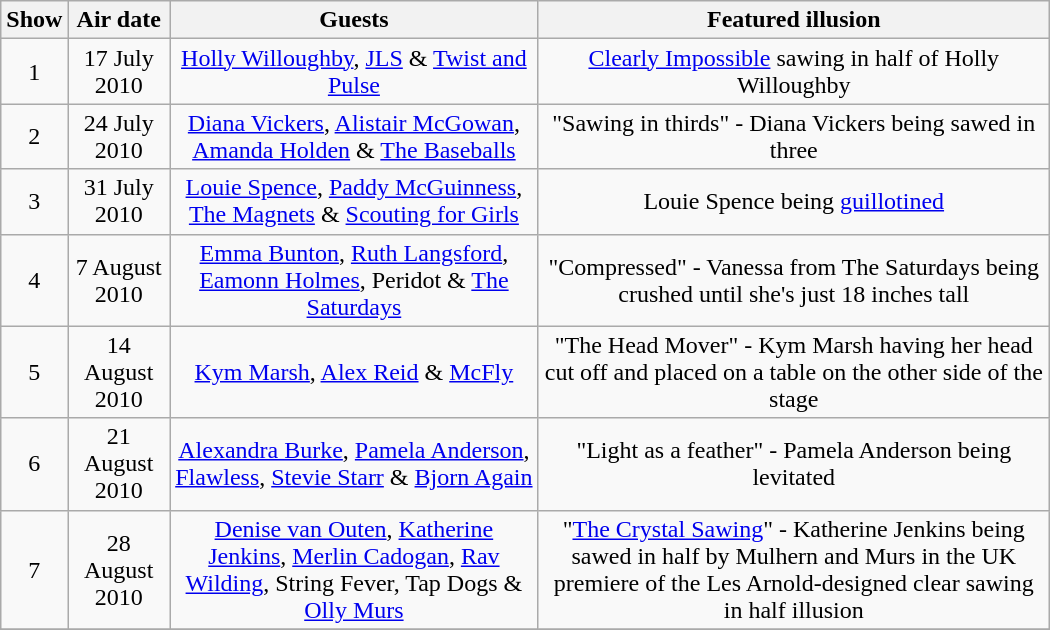<table class="wikitable" width="700" style="text-align:center;">
<tr>
<th>Show</th>
<th>Air date</th>
<th>Guests</th>
<th>Featured illusion</th>
</tr>
<tr>
<td>1</td>
<td>17 July 2010</td>
<td><a href='#'>Holly Willoughby</a>, <a href='#'>JLS</a> & <a href='#'>Twist and Pulse</a></td>
<td><a href='#'>Clearly Impossible</a> sawing in half of Holly Willoughby</td>
</tr>
<tr>
<td>2</td>
<td>24 July 2010</td>
<td><a href='#'>Diana Vickers</a>, <a href='#'>Alistair McGowan</a>, <a href='#'>Amanda Holden</a> & <a href='#'>The Baseballs</a></td>
<td>"Sawing in thirds" - Diana Vickers being sawed in three</td>
</tr>
<tr>
<td>3</td>
<td>31 July 2010</td>
<td><a href='#'>Louie Spence</a>, <a href='#'>Paddy McGuinness</a>, <a href='#'>The Magnets</a> & <a href='#'>Scouting for Girls</a></td>
<td>Louie Spence being <a href='#'>guillotined</a></td>
</tr>
<tr>
<td>4</td>
<td>7 August 2010</td>
<td><a href='#'>Emma Bunton</a>, <a href='#'>Ruth Langsford</a>, <a href='#'>Eamonn Holmes</a>, Peridot & <a href='#'>The Saturdays</a></td>
<td>"Compressed" - Vanessa from The Saturdays being crushed until she's just 18 inches tall</td>
</tr>
<tr>
<td>5</td>
<td>14 August 2010</td>
<td><a href='#'>Kym Marsh</a>, <a href='#'>Alex Reid</a> & <a href='#'>McFly</a></td>
<td>"The Head Mover" - Kym Marsh having her head cut off and placed on a table on the other side of the stage</td>
</tr>
<tr>
<td>6</td>
<td>21 August 2010</td>
<td><a href='#'>Alexandra Burke</a>, <a href='#'>Pamela Anderson</a>, <a href='#'>Flawless</a>, <a href='#'>Stevie Starr</a> & <a href='#'>Bjorn Again</a></td>
<td>"Light as a feather" - Pamela Anderson being levitated</td>
</tr>
<tr>
<td>7</td>
<td>28 August 2010</td>
<td><a href='#'>Denise van Outen</a>, <a href='#'>Katherine Jenkins</a>, <a href='#'>Merlin Cadogan</a>, <a href='#'>Rav Wilding</a>, String Fever, Tap Dogs & <a href='#'>Olly Murs</a></td>
<td>"<a href='#'>The Crystal Sawing</a>" - Katherine Jenkins being sawed in half by Mulhern and Murs in the UK premiere of the Les Arnold-designed clear sawing in half illusion</td>
</tr>
<tr>
</tr>
</table>
